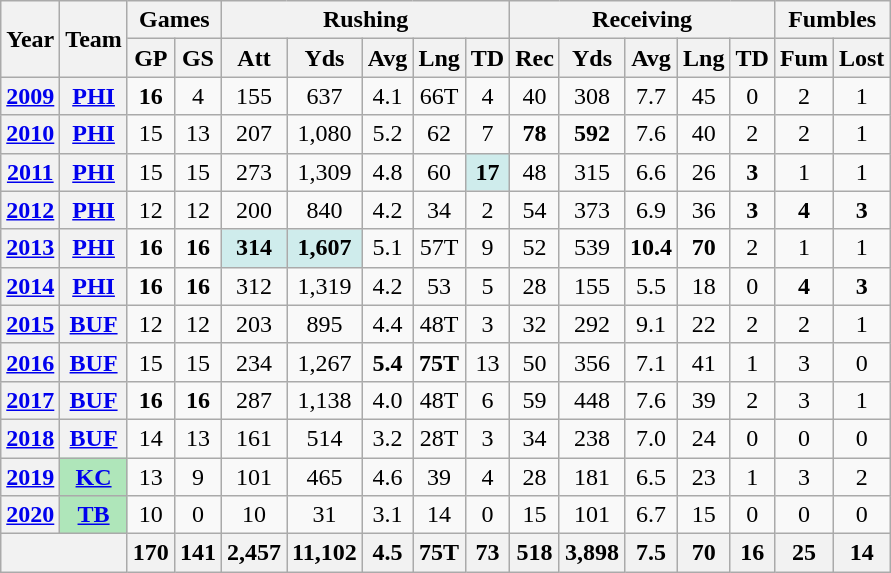<table class=wikitable style="text-align:center;">
<tr>
<th rowspan="2">Year</th>
<th rowspan="2">Team</th>
<th colspan="2">Games</th>
<th colspan="5">Rushing</th>
<th colspan="5">Receiving</th>
<th colspan="2">Fumbles</th>
</tr>
<tr>
<th>GP</th>
<th>GS</th>
<th>Att</th>
<th>Yds</th>
<th>Avg</th>
<th>Lng</th>
<th>TD</th>
<th>Rec</th>
<th>Yds</th>
<th>Avg</th>
<th>Lng</th>
<th>TD</th>
<th>Fum</th>
<th>Lost</th>
</tr>
<tr>
<th><a href='#'>2009</a></th>
<th><a href='#'>PHI</a></th>
<td><strong>16</strong></td>
<td>4</td>
<td>155</td>
<td>637</td>
<td>4.1</td>
<td>66T</td>
<td>4</td>
<td>40</td>
<td>308</td>
<td>7.7</td>
<td>45</td>
<td>0</td>
<td>2</td>
<td>1</td>
</tr>
<tr>
<th><a href='#'>2010</a></th>
<th><a href='#'>PHI</a></th>
<td>15</td>
<td>13</td>
<td>207</td>
<td>1,080</td>
<td>5.2</td>
<td>62</td>
<td>7</td>
<td><strong>78</strong></td>
<td><strong>592</strong></td>
<td>7.6</td>
<td>40</td>
<td>2</td>
<td>2</td>
<td>1</td>
</tr>
<tr>
<th><a href='#'>2011</a></th>
<th><a href='#'>PHI</a></th>
<td>15</td>
<td>15</td>
<td>273</td>
<td>1,309</td>
<td>4.8</td>
<td>60</td>
<td style="background:#cfecec;"><strong>17</strong></td>
<td>48</td>
<td>315</td>
<td>6.6</td>
<td>26</td>
<td><strong>3</strong></td>
<td>1</td>
<td>1</td>
</tr>
<tr>
<th><a href='#'>2012</a></th>
<th><a href='#'>PHI</a></th>
<td>12</td>
<td>12</td>
<td>200</td>
<td>840</td>
<td>4.2</td>
<td>34</td>
<td>2</td>
<td>54</td>
<td>373</td>
<td>6.9</td>
<td>36</td>
<td><strong>3</strong></td>
<td><strong>4</strong></td>
<td><strong>3</strong></td>
</tr>
<tr>
<th><a href='#'>2013</a></th>
<th><a href='#'>PHI</a></th>
<td><strong>16</strong></td>
<td><strong>16</strong></td>
<td style="background:#cfecec;"><strong>314</strong></td>
<td style="background:#cfecec;"><strong>1,607</strong></td>
<td>5.1</td>
<td>57T</td>
<td>9</td>
<td>52</td>
<td>539</td>
<td><strong>10.4</strong></td>
<td><strong>70</strong></td>
<td>2</td>
<td>1</td>
<td>1</td>
</tr>
<tr>
<th><a href='#'>2014</a></th>
<th><a href='#'>PHI</a></th>
<td><strong>16</strong></td>
<td><strong>16</strong></td>
<td>312</td>
<td>1,319</td>
<td>4.2</td>
<td>53</td>
<td>5</td>
<td>28</td>
<td>155</td>
<td>5.5</td>
<td>18</td>
<td>0</td>
<td><strong>4</strong></td>
<td><strong>3</strong></td>
</tr>
<tr>
<th><a href='#'>2015</a></th>
<th><a href='#'>BUF</a></th>
<td>12</td>
<td>12</td>
<td>203</td>
<td>895</td>
<td>4.4</td>
<td>48T</td>
<td>3</td>
<td>32</td>
<td>292</td>
<td>9.1</td>
<td>22</td>
<td>2</td>
<td>2</td>
<td>1</td>
</tr>
<tr>
<th><a href='#'>2016</a></th>
<th><a href='#'>BUF</a></th>
<td>15</td>
<td>15</td>
<td>234</td>
<td>1,267</td>
<td><strong>5.4</strong></td>
<td><strong>75T</strong></td>
<td>13</td>
<td>50</td>
<td>356</td>
<td>7.1</td>
<td>41</td>
<td>1</td>
<td>3</td>
<td>0</td>
</tr>
<tr>
<th><a href='#'>2017</a></th>
<th><a href='#'>BUF</a></th>
<td><strong>16</strong></td>
<td><strong>16</strong></td>
<td>287</td>
<td>1,138</td>
<td>4.0</td>
<td>48T</td>
<td>6</td>
<td>59</td>
<td>448</td>
<td>7.6</td>
<td>39</td>
<td>2</td>
<td>3</td>
<td>1</td>
</tr>
<tr>
<th><a href='#'>2018</a></th>
<th><a href='#'>BUF</a></th>
<td>14</td>
<td>13</td>
<td>161</td>
<td>514</td>
<td>3.2</td>
<td>28T</td>
<td>3</td>
<td>34</td>
<td>238</td>
<td>7.0</td>
<td>24</td>
<td>0</td>
<td>0</td>
<td>0</td>
</tr>
<tr>
<th><a href='#'>2019</a></th>
<th style="background:#afe6ba;"><a href='#'>KC</a></th>
<td>13</td>
<td>9</td>
<td>101</td>
<td>465</td>
<td>4.6</td>
<td>39</td>
<td>4</td>
<td>28</td>
<td>181</td>
<td>6.5</td>
<td>23</td>
<td>1</td>
<td>3</td>
<td>2</td>
</tr>
<tr>
<th><a href='#'>2020</a></th>
<th style="background:#afe6ba;"><a href='#'>TB</a></th>
<td>10</td>
<td>0</td>
<td>10</td>
<td>31</td>
<td>3.1</td>
<td>14</td>
<td>0</td>
<td>15</td>
<td>101</td>
<td>6.7</td>
<td>15</td>
<td>0</td>
<td>0</td>
<td>0</td>
</tr>
<tr>
<th colspan="2"></th>
<th>170</th>
<th>141</th>
<th>2,457</th>
<th>11,102</th>
<th>4.5</th>
<th>75T</th>
<th>73</th>
<th>518</th>
<th>3,898</th>
<th>7.5</th>
<th>70</th>
<th>16</th>
<th>25</th>
<th>14</th>
</tr>
</table>
